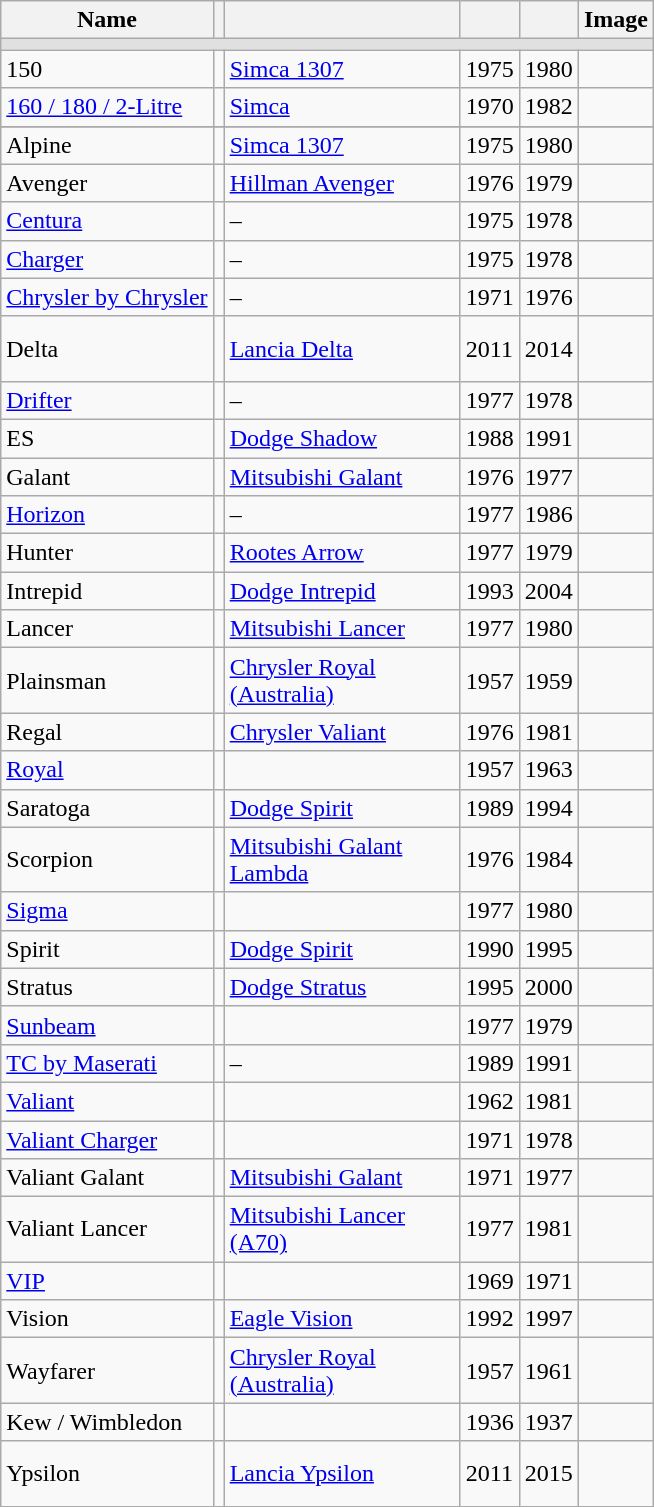<table class="wikitable sortable">
<tr>
<th width= px>Name</th>
<th width=px></th>
<th width=150px></th>
<th width=px></th>
<th width=px></th>
<th width=px>Image</th>
</tr>
<tr bgcolor="#E0E0E0">
<td colspan=6></td>
</tr>
<tr>
<td>150 </td>
<td></td>
<td><a href='#'>Simca 1307</a></td>
<td>1975</td>
<td>1980</td>
<td></td>
</tr>
<tr>
<td><a href='#'>160 / 180 / 2-Litre</a> </td>
<td></td>
<td><a href='#'>Simca</a></td>
<td>1970</td>
<td>1982</td>
<td></td>
</tr>
<tr>
</tr>
<tr>
<td>Alpine </td>
<td></td>
<td><a href='#'>Simca 1307</a></td>
<td>1975</td>
<td>1980</td>
<td></td>
</tr>
<tr>
<td>Avenger </td>
<td></td>
<td><a href='#'>Hillman Avenger</a></td>
<td>1976</td>
<td>1979</td>
<td></td>
</tr>
<tr>
<td><a href='#'>Centura</a> </td>
<td></td>
<td>–</td>
<td>1975</td>
<td>1978</td>
<td></td>
</tr>
<tr>
<td><a href='#'>Charger</a> </td>
<td></td>
<td>–</td>
<td>1975</td>
<td>1978</td>
<td></td>
</tr>
<tr>
<td><a href='#'>Chrysler by Chrysler</a> </td>
<td></td>
<td>–</td>
<td>1971</td>
<td>1976</td>
<td></td>
</tr>
<tr>
<td>Delta </td>
<td><br> <br> </td>
<td><a href='#'>Lancia Delta</a></td>
<td>2011</td>
<td>2014</td>
<td></td>
</tr>
<tr>
<td><a href='#'>Drifter</a> </td>
<td></td>
<td>–</td>
<td>1977</td>
<td>1978</td>
<td></td>
</tr>
<tr>
<td>ES </td>
<td> </td>
<td><a href='#'>Dodge Shadow</a></td>
<td>1988</td>
<td>1991</td>
<td></td>
</tr>
<tr>
<td>Galant </td>
<td> <br> </td>
<td><a href='#'>Mitsubishi Galant</a></td>
<td>1976</td>
<td>1977</td>
<td></td>
</tr>
<tr>
<td><a href='#'>Horizon</a> </td>
<td></td>
<td>–</td>
<td>1977</td>
<td>1986</td>
<td></td>
</tr>
<tr>
<td>Hunter </td>
<td></td>
<td><a href='#'>Rootes Arrow</a></td>
<td>1977</td>
<td>1979</td>
<td></td>
</tr>
<tr>
<td>Intrepid </td>
<td></td>
<td><a href='#'>Dodge Intrepid</a></td>
<td>1993</td>
<td>2004</td>
<td></td>
</tr>
<tr>
<td>Lancer </td>
<td><br> </td>
<td><a href='#'>Mitsubishi Lancer</a></td>
<td>1977</td>
<td>1980</td>
<td></td>
</tr>
<tr>
<td>Plainsman </td>
<td></td>
<td><a href='#'>Chrysler Royal (Australia)</a></td>
<td>1957</td>
<td>1959</td>
<td></td>
</tr>
<tr>
<td>Regal </td>
<td></td>
<td><a href='#'>Chrysler Valiant</a></td>
<td>1976</td>
<td>1981</td>
<td></td>
</tr>
<tr>
<td><a href='#'>Royal</a> </td>
<td></td>
<td></td>
<td>1957</td>
<td>1963</td>
<td></td>
</tr>
<tr>
<td>Saratoga</td>
<td> </td>
<td><a href='#'>Dodge Spirit</a></td>
<td>1989</td>
<td>1994</td>
<td></td>
</tr>
<tr>
<td>Scorpion </td>
<td><br> </td>
<td><a href='#'>Mitsubishi Galant Lambda</a></td>
<td>1976</td>
<td>1984</td>
<td></td>
</tr>
<tr>
<td><a href='#'>Sigma</a> </td>
<td></td>
<td></td>
<td>1977</td>
<td>1980</td>
<td></td>
</tr>
<tr>
<td>Spirit </td>
<td><br></td>
<td><a href='#'>Dodge Spirit</a></td>
<td>1990</td>
<td>1995</td>
<td></td>
</tr>
<tr>
<td>Stratus </td>
<td> </td>
<td><a href='#'>Dodge Stratus</a></td>
<td>1995</td>
<td>2000</td>
<td></td>
</tr>
<tr>
<td><a href='#'>Sunbeam</a></td>
<td></td>
<td></td>
<td>1977</td>
<td>1979</td>
<td></td>
</tr>
<tr>
<td><a href='#'>TC by Maserati</a> </td>
<td></td>
<td>–</td>
<td>1989</td>
<td>1991</td>
<td></td>
</tr>
<tr>
<td><a href='#'>Valiant</a> </td>
<td></td>
<td></td>
<td>1962</td>
<td>1981</td>
<td></td>
</tr>
<tr>
<td><a href='#'>Valiant Charger</a></td>
<td></td>
<td></td>
<td>1971</td>
<td>1978</td>
<td></td>
</tr>
<tr>
<td>Valiant Galant </td>
<td><br> </td>
<td><a href='#'>Mitsubishi Galant</a></td>
<td>1971</td>
<td>1977</td>
<td></td>
</tr>
<tr>
<td>Valiant Lancer </td>
<td><br> </td>
<td><a href='#'>Mitsubishi Lancer (A70)</a></td>
<td>1977</td>
<td>1981</td>
<td></td>
</tr>
<tr>
<td><a href='#'>VIP</a> </td>
<td></td>
<td></td>
<td>1969</td>
<td>1971</td>
<td></td>
</tr>
<tr>
<td>Vision </td>
<td> </td>
<td><a href='#'>Eagle Vision</a></td>
<td>1992</td>
<td>1997</td>
<td></td>
</tr>
<tr>
<td>Wayfarer </td>
<td></td>
<td><a href='#'>Chrysler Royal (Australia)</a></td>
<td>1957</td>
<td>1961</td>
<td></td>
</tr>
<tr>
<td>Kew / Wimbledon </td>
<td></td>
<td></td>
<td>1936</td>
<td>1937</td>
<td></td>
</tr>
<tr>
<td>Ypsilon </td>
<td><br> <br> </td>
<td><a href='#'>Lancia Ypsilon</a></td>
<td>2011</td>
<td>2015</td>
<td></td>
</tr>
</table>
